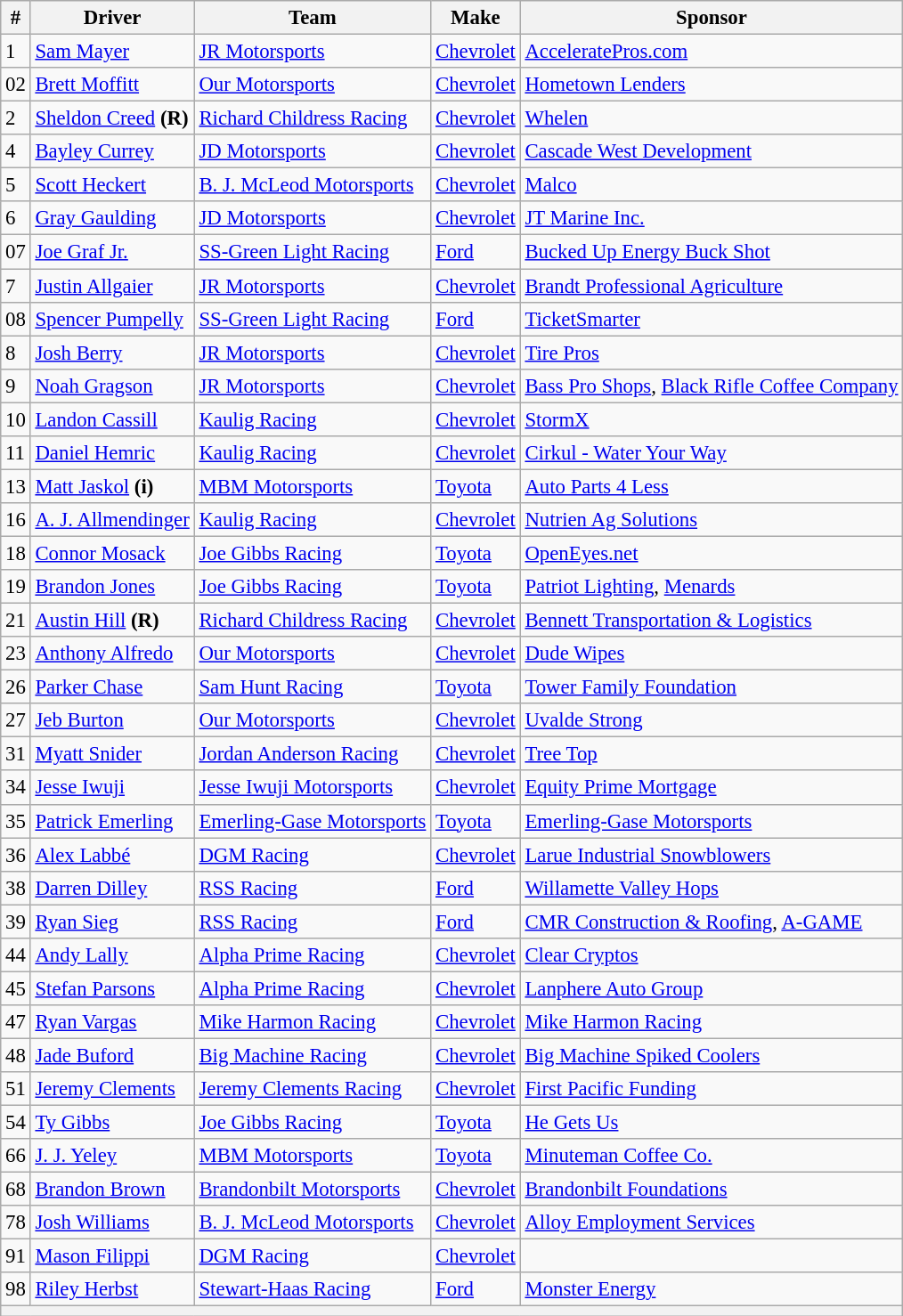<table class="wikitable" style="font-size:95%">
<tr>
<th>#</th>
<th>Driver</th>
<th>Team</th>
<th>Make</th>
<th>Sponsor</th>
</tr>
<tr>
<td>1</td>
<td><a href='#'>Sam Mayer</a></td>
<td><a href='#'>JR Motorsports</a></td>
<td><a href='#'>Chevrolet</a></td>
<td><a href='#'>AcceleratePros.com</a></td>
</tr>
<tr>
<td>02</td>
<td><a href='#'>Brett Moffitt</a></td>
<td><a href='#'>Our Motorsports</a></td>
<td><a href='#'>Chevrolet</a></td>
<td><a href='#'>Hometown Lenders</a></td>
</tr>
<tr>
<td>2</td>
<td><a href='#'>Sheldon Creed</a> <strong>(R)</strong></td>
<td><a href='#'>Richard Childress Racing</a></td>
<td><a href='#'>Chevrolet</a></td>
<td><a href='#'>Whelen</a></td>
</tr>
<tr>
<td>4</td>
<td><a href='#'>Bayley Currey</a></td>
<td><a href='#'>JD Motorsports</a></td>
<td><a href='#'>Chevrolet</a></td>
<td><a href='#'>Cascade West Development</a></td>
</tr>
<tr>
<td>5</td>
<td><a href='#'>Scott Heckert</a></td>
<td><a href='#'>B. J. McLeod Motorsports</a></td>
<td><a href='#'>Chevrolet</a></td>
<td><a href='#'>Malco</a></td>
</tr>
<tr>
<td>6</td>
<td><a href='#'>Gray Gaulding</a></td>
<td><a href='#'>JD Motorsports</a></td>
<td><a href='#'>Chevrolet</a></td>
<td><a href='#'>JT Marine Inc.</a></td>
</tr>
<tr>
<td>07</td>
<td><a href='#'>Joe Graf Jr.</a></td>
<td><a href='#'>SS-Green Light Racing</a></td>
<td><a href='#'>Ford</a></td>
<td><a href='#'>Bucked Up Energy Buck Shot</a></td>
</tr>
<tr>
<td>7</td>
<td><a href='#'>Justin Allgaier</a></td>
<td><a href='#'>JR Motorsports</a></td>
<td><a href='#'>Chevrolet</a></td>
<td><a href='#'>Brandt Professional Agriculture</a></td>
</tr>
<tr>
<td>08</td>
<td><a href='#'>Spencer Pumpelly</a></td>
<td><a href='#'>SS-Green Light Racing</a></td>
<td><a href='#'>Ford</a></td>
<td><a href='#'>TicketSmarter</a></td>
</tr>
<tr>
<td>8</td>
<td><a href='#'>Josh Berry</a></td>
<td><a href='#'>JR Motorsports</a></td>
<td><a href='#'>Chevrolet</a></td>
<td><a href='#'>Tire Pros</a></td>
</tr>
<tr>
<td>9</td>
<td><a href='#'>Noah Gragson</a></td>
<td><a href='#'>JR Motorsports</a></td>
<td><a href='#'>Chevrolet</a></td>
<td nowrap><a href='#'>Bass Pro Shops</a>, <a href='#'>Black Rifle Coffee Company</a></td>
</tr>
<tr>
<td>10</td>
<td><a href='#'>Landon Cassill</a></td>
<td><a href='#'>Kaulig Racing</a></td>
<td><a href='#'>Chevrolet</a></td>
<td><a href='#'>StormX</a></td>
</tr>
<tr>
<td>11</td>
<td><a href='#'>Daniel Hemric</a></td>
<td><a href='#'>Kaulig Racing</a></td>
<td><a href='#'>Chevrolet</a></td>
<td><a href='#'>Cirkul - Water Your Way</a></td>
</tr>
<tr>
<td>13</td>
<td><a href='#'>Matt Jaskol</a> <strong>(i)</strong></td>
<td><a href='#'>MBM Motorsports</a></td>
<td><a href='#'>Toyota</a></td>
<td><a href='#'>Auto Parts 4 Less</a></td>
</tr>
<tr>
<td>16</td>
<td nowrap><a href='#'>A. J. Allmendinger</a></td>
<td><a href='#'>Kaulig Racing</a></td>
<td><a href='#'>Chevrolet</a></td>
<td><a href='#'>Nutrien Ag Solutions</a></td>
</tr>
<tr>
<td>18</td>
<td><a href='#'>Connor Mosack</a></td>
<td><a href='#'>Joe Gibbs Racing</a></td>
<td><a href='#'>Toyota</a></td>
<td><a href='#'>OpenEyes.net</a></td>
</tr>
<tr>
<td>19</td>
<td><a href='#'>Brandon Jones</a></td>
<td><a href='#'>Joe Gibbs Racing</a></td>
<td><a href='#'>Toyota</a></td>
<td><a href='#'>Patriot Lighting</a>, <a href='#'>Menards</a></td>
</tr>
<tr>
<td>21</td>
<td><a href='#'>Austin Hill</a> <strong>(R)</strong></td>
<td><a href='#'>Richard Childress Racing</a></td>
<td><a href='#'>Chevrolet</a></td>
<td><a href='#'>Bennett Transportation & Logistics</a></td>
</tr>
<tr>
<td>23</td>
<td><a href='#'>Anthony Alfredo</a></td>
<td><a href='#'>Our Motorsports</a></td>
<td><a href='#'>Chevrolet</a></td>
<td><a href='#'>Dude Wipes</a></td>
</tr>
<tr>
<td>26</td>
<td><a href='#'>Parker Chase</a></td>
<td><a href='#'>Sam Hunt Racing</a></td>
<td><a href='#'>Toyota</a></td>
<td><a href='#'>Tower Family Foundation</a></td>
</tr>
<tr>
<td>27</td>
<td><a href='#'>Jeb Burton</a></td>
<td><a href='#'>Our Motorsports</a></td>
<td><a href='#'>Chevrolet</a></td>
<td><a href='#'>Uvalde Strong</a></td>
</tr>
<tr>
<td>31</td>
<td><a href='#'>Myatt Snider</a></td>
<td><a href='#'>Jordan Anderson Racing</a></td>
<td><a href='#'>Chevrolet</a></td>
<td><a href='#'>Tree Top</a></td>
</tr>
<tr>
<td>34</td>
<td><a href='#'>Jesse Iwuji</a></td>
<td><a href='#'>Jesse Iwuji Motorsports</a></td>
<td><a href='#'>Chevrolet</a></td>
<td><a href='#'>Equity Prime Mortgage</a></td>
</tr>
<tr>
<td>35</td>
<td><a href='#'>Patrick Emerling</a></td>
<td nowrap><a href='#'>Emerling-Gase Motorsports</a></td>
<td><a href='#'>Toyota</a></td>
<td><a href='#'>Emerling-Gase Motorsports</a></td>
</tr>
<tr>
<td>36</td>
<td><a href='#'>Alex Labbé</a></td>
<td><a href='#'>DGM Racing</a></td>
<td><a href='#'>Chevrolet</a></td>
<td><a href='#'>Larue Industrial Snowblowers</a></td>
</tr>
<tr>
<td>38</td>
<td><a href='#'>Darren Dilley</a></td>
<td><a href='#'>RSS Racing</a></td>
<td><a href='#'>Ford</a></td>
<td><a href='#'>Willamette Valley Hops</a></td>
</tr>
<tr>
<td>39</td>
<td><a href='#'>Ryan Sieg</a></td>
<td><a href='#'>RSS Racing</a></td>
<td><a href='#'>Ford</a></td>
<td><a href='#'>CMR Construction & Roofing</a>, <a href='#'>A-GAME</a></td>
</tr>
<tr>
<td>44</td>
<td><a href='#'>Andy Lally</a></td>
<td><a href='#'>Alpha Prime Racing</a></td>
<td><a href='#'>Chevrolet</a></td>
<td><a href='#'>Clear Cryptos</a></td>
</tr>
<tr>
<td>45</td>
<td><a href='#'>Stefan Parsons</a></td>
<td><a href='#'>Alpha Prime Racing</a></td>
<td><a href='#'>Chevrolet</a></td>
<td><a href='#'>Lanphere Auto Group</a></td>
</tr>
<tr>
<td>47</td>
<td><a href='#'>Ryan Vargas</a></td>
<td><a href='#'>Mike Harmon Racing</a></td>
<td><a href='#'>Chevrolet</a></td>
<td><a href='#'>Mike Harmon Racing</a></td>
</tr>
<tr>
<td>48</td>
<td><a href='#'>Jade Buford</a></td>
<td><a href='#'>Big Machine Racing</a></td>
<td><a href='#'>Chevrolet</a></td>
<td><a href='#'>Big Machine Spiked Coolers</a></td>
</tr>
<tr>
<td>51</td>
<td><a href='#'>Jeremy Clements</a></td>
<td><a href='#'>Jeremy Clements Racing</a></td>
<td><a href='#'>Chevrolet</a></td>
<td><a href='#'>First Pacific Funding</a></td>
</tr>
<tr>
<td>54</td>
<td><a href='#'>Ty Gibbs</a></td>
<td><a href='#'>Joe Gibbs Racing</a></td>
<td><a href='#'>Toyota</a></td>
<td><a href='#'>He Gets Us</a></td>
</tr>
<tr>
<td>66</td>
<td><a href='#'>J. J. Yeley</a></td>
<td><a href='#'>MBM Motorsports</a></td>
<td><a href='#'>Toyota</a></td>
<td><a href='#'>Minuteman Coffee Co.</a></td>
</tr>
<tr>
<td>68</td>
<td><a href='#'>Brandon Brown</a></td>
<td><a href='#'>Brandonbilt Motorsports</a></td>
<td><a href='#'>Chevrolet</a></td>
<td><a href='#'>Brandonbilt Foundations</a></td>
</tr>
<tr>
<td>78</td>
<td><a href='#'>Josh Williams</a></td>
<td><a href='#'>B. J. McLeod Motorsports</a></td>
<td><a href='#'>Chevrolet</a></td>
<td><a href='#'>Alloy Employment Services</a></td>
</tr>
<tr>
<td>91</td>
<td><a href='#'>Mason Filippi</a></td>
<td><a href='#'>DGM Racing</a></td>
<td><a href='#'>Chevrolet</a></td>
<td></td>
</tr>
<tr>
<td>98</td>
<td><a href='#'>Riley Herbst</a></td>
<td><a href='#'>Stewart-Haas Racing</a></td>
<td><a href='#'>Ford</a></td>
<td><a href='#'>Monster Energy</a></td>
</tr>
<tr>
<th colspan="5"></th>
</tr>
</table>
